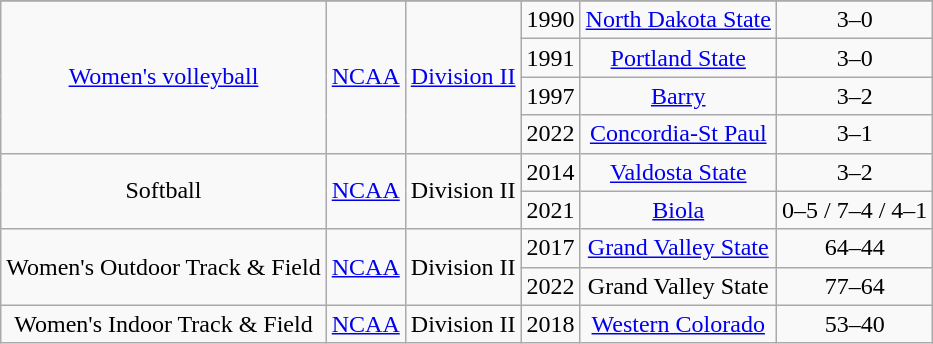<table class="wikitable">
<tr>
</tr>
<tr align="center">
<td rowspan="4"><a href='#'>Women's volleyball</a></td>
<td rowspan="4"><a href='#'>NCAA</a></td>
<td rowspan="4"><a href='#'>Division II</a></td>
<td>1990</td>
<td><a href='#'>North Dakota State</a></td>
<td>3–0</td>
</tr>
<tr align="center">
<td>1991</td>
<td><a href='#'>Portland State</a></td>
<td>3–0</td>
</tr>
<tr align="center">
<td>1997</td>
<td><a href='#'>Barry</a></td>
<td>3–2</td>
</tr>
<tr align="center">
<td>2022</td>
<td><a href='#'>Concordia-St Paul</a></td>
<td>3–1</td>
</tr>
<tr align="center">
<td rowspan="2">Softball</td>
<td rowspan="2"><a href='#'>NCAA</a></td>
<td rowspan="2">Division II</td>
<td>2014</td>
<td><a href='#'>Valdosta State</a></td>
<td>3–2</td>
</tr>
<tr align="center">
<td>2021</td>
<td><a href='#'>Biola</a></td>
<td>0–5 / 7–4 / 4–1</td>
</tr>
<tr align="center">
<td rowspan="2">Women's Outdoor Track & Field</td>
<td rowspan="2"><a href='#'>NCAA</a></td>
<td rowspan="2">Division II</td>
<td>2017</td>
<td><a href='#'>Grand Valley State</a></td>
<td>64–44</td>
</tr>
<tr align="center">
<td>2022</td>
<td>Grand Valley State</td>
<td>77–64</td>
</tr>
<tr align="center">
<td>Women's Indoor Track & Field</td>
<td><a href='#'>NCAA</a></td>
<td>Division II</td>
<td>2018</td>
<td><a href='#'>Western Colorado</a></td>
<td>53–40</td>
</tr>
</table>
